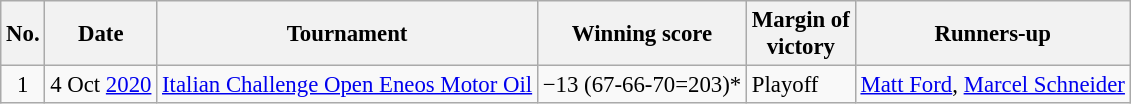<table class="wikitable" style="font-size:95%;">
<tr>
<th>No.</th>
<th>Date</th>
<th>Tournament</th>
<th>Winning score</th>
<th>Margin of<br>victory</th>
<th>Runners-up</th>
</tr>
<tr>
<td align=center>1</td>
<td align=right>4 Oct <a href='#'>2020</a></td>
<td><a href='#'>Italian Challenge Open Eneos Motor Oil</a></td>
<td>−13 (67-66-70=203)*</td>
<td>Playoff</td>
<td> <a href='#'>Matt Ford</a>,  <a href='#'>Marcel Schneider</a></td>
</tr>
</table>
